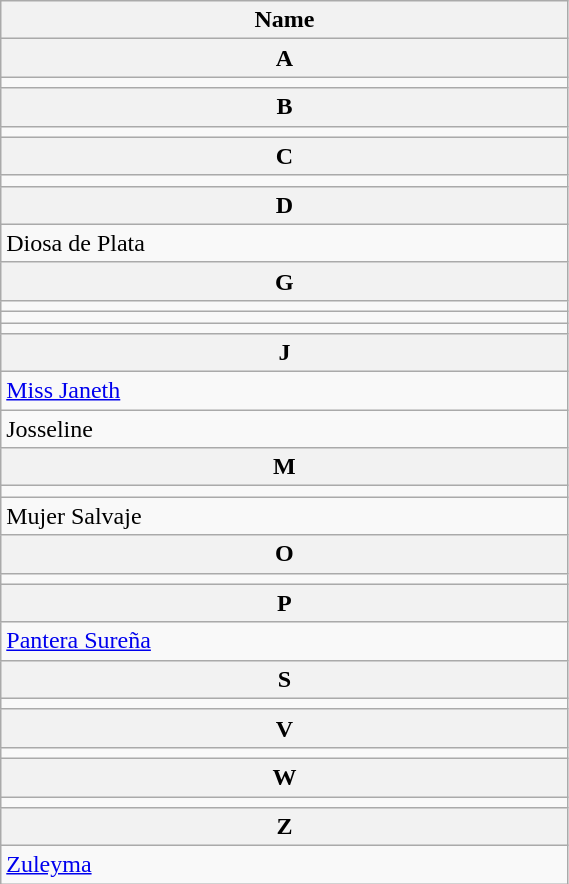<table class="wikitable sortable" width=30%>
<tr>
<th><strong>Name</strong></th>
</tr>
<tr>
<th><strong>A</strong></th>
</tr>
<tr>
<td></td>
</tr>
<tr>
<th><strong>B</strong></th>
</tr>
<tr>
<td></td>
</tr>
<tr>
<th><strong>C</strong></th>
</tr>
<tr>
<td></td>
</tr>
<tr>
<th><strong>D</strong></th>
</tr>
<tr>
<td>Diosa de Plata</td>
</tr>
<tr>
<th><strong>G</strong></th>
</tr>
<tr>
<td></td>
</tr>
<tr>
<td></td>
</tr>
<tr>
<td></td>
</tr>
<tr>
<th><strong>J</strong></th>
</tr>
<tr>
<td><a href='#'>Miss Janeth</a></td>
</tr>
<tr>
<td>Josseline</td>
</tr>
<tr>
<th><strong>M</strong></th>
</tr>
<tr>
<td></td>
</tr>
<tr>
<td>Mujer Salvaje</td>
</tr>
<tr>
<th><strong>O</strong></th>
</tr>
<tr>
<td></td>
</tr>
<tr>
<th><strong>P</strong></th>
</tr>
<tr>
<td><a href='#'>Pantera Sureña</a></td>
</tr>
<tr>
<th><strong>S</strong></th>
</tr>
<tr>
<td></td>
</tr>
<tr>
<th><strong>V</strong></th>
</tr>
<tr>
<td></td>
</tr>
<tr>
<th><strong>W</strong></th>
</tr>
<tr>
<td></td>
</tr>
<tr>
<th><strong>Z</strong></th>
</tr>
<tr>
<td><a href='#'>Zuleyma</a></td>
</tr>
</table>
